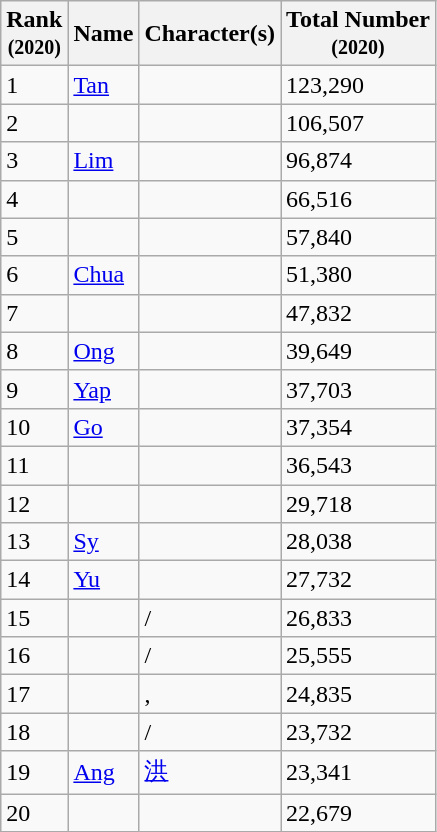<table class="wikitable">
<tr>
<th>Rank<br><small>(2020)</small></th>
<th>Name</th>
<th>Character(s)</th>
<th>Total Number<br><small>(2020)</small></th>
</tr>
<tr>
<td>1</td>
<td><a href='#'>Tan</a></td>
<td></td>
<td>123,290</td>
</tr>
<tr>
<td>2</td>
<td></td>
<td></td>
<td>106,507</td>
</tr>
<tr>
<td>3</td>
<td><a href='#'>Lim</a></td>
<td></td>
<td>96,874</td>
</tr>
<tr>
<td>4</td>
<td></td>
<td></td>
<td>66,516</td>
</tr>
<tr>
<td>5</td>
<td></td>
<td></td>
<td>57,840</td>
</tr>
<tr>
<td>6</td>
<td><a href='#'>Chua</a></td>
<td></td>
<td>51,380</td>
</tr>
<tr>
<td>7</td>
<td></td>
<td></td>
<td>47,832</td>
</tr>
<tr>
<td>8</td>
<td><a href='#'>Ong</a></td>
<td></td>
<td>39,649</td>
</tr>
<tr>
<td>9</td>
<td><a href='#'>Yap</a></td>
<td></td>
<td>37,703</td>
</tr>
<tr>
<td>10</td>
<td><a href='#'>Go</a></td>
<td></td>
<td>37,354</td>
</tr>
<tr>
<td>11</td>
<td></td>
<td></td>
<td>36,543</td>
</tr>
<tr wu>
<td>12</td>
<td></td>
<td></td>
<td>29,718</td>
</tr>
<tr>
<td>13</td>
<td><a href='#'>Sy</a></td>
<td></td>
<td>28,038</td>
</tr>
<tr>
<td>14</td>
<td><a href='#'>Yu</a></td>
<td></td>
<td>27,732</td>
</tr>
<tr>
<td>15</td>
<td></td>
<td>/</td>
<td>26,833</td>
</tr>
<tr>
<td>16</td>
<td></td>
<td>/</td>
<td>25,555</td>
</tr>
<tr>
<td>17</td>
<td></td>
<td>,</td>
<td>24,835</td>
</tr>
<tr>
<td>18</td>
<td></td>
<td>/</td>
<td>23,732</td>
</tr>
<tr>
<td>19</td>
<td><a href='#'>Ang</a></td>
<td><a href='#'>洪</a></td>
<td>23,341</td>
</tr>
<tr>
<td>20</td>
<td></td>
<td></td>
<td>22,679</td>
</tr>
</table>
